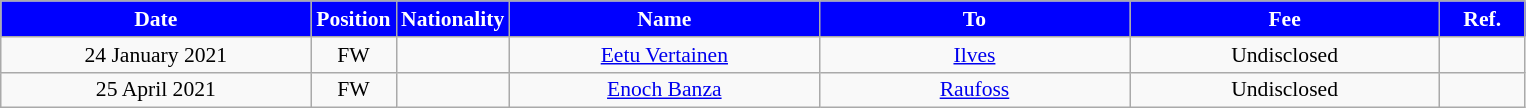<table class="wikitable"  style="text-align:center; font-size:90%; ">
<tr>
<th style="background:#00f; color:white; width:200px;">Date</th>
<th style="background:#00f; color:white; width:50px;">Position</th>
<th style="background:#00f; color:white; width:50px;">Nationality</th>
<th style="background:#00f; color:white; width:200px;">Name</th>
<th style="background:#00f; color:white; width:200px;">To</th>
<th style="background:#00f; color:white; width:200px;">Fee</th>
<th style="background:#00f; color:white; width:50px;">Ref.</th>
</tr>
<tr>
<td>24 January 2021</td>
<td>FW</td>
<td></td>
<td><a href='#'>Eetu Vertainen</a></td>
<td><a href='#'>Ilves</a></td>
<td>Undisclosed</td>
<td></td>
</tr>
<tr>
<td>25 April 2021</td>
<td>FW</td>
<td></td>
<td><a href='#'>Enoch Banza</a></td>
<td><a href='#'>Raufoss</a></td>
<td>Undisclosed</td>
<td></td>
</tr>
</table>
